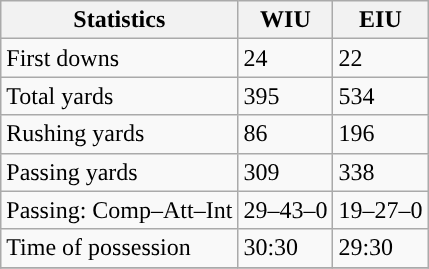<table class="wikitable" style="float: left;">
<tr>
<th>Statistics</th>
<th>WIU</th>
<th>EIU</th>
</tr>
<tr>
<td>First downs</td>
<td>24</td>
<td>22</td>
</tr>
<tr>
<td>Total yards</td>
<td>395</td>
<td>534</td>
</tr>
<tr>
<td>Rushing yards</td>
<td>86</td>
<td>196</td>
</tr>
<tr>
<td>Passing yards</td>
<td>309</td>
<td>338</td>
</tr>
<tr>
<td>Passing: Comp–Att–Int</td>
<td>29–43–0</td>
<td>19–27–0</td>
</tr>
<tr>
<td>Time of possession</td>
<td>30:30</td>
<td>29:30</td>
</tr>
<tr>
</tr>
</table>
